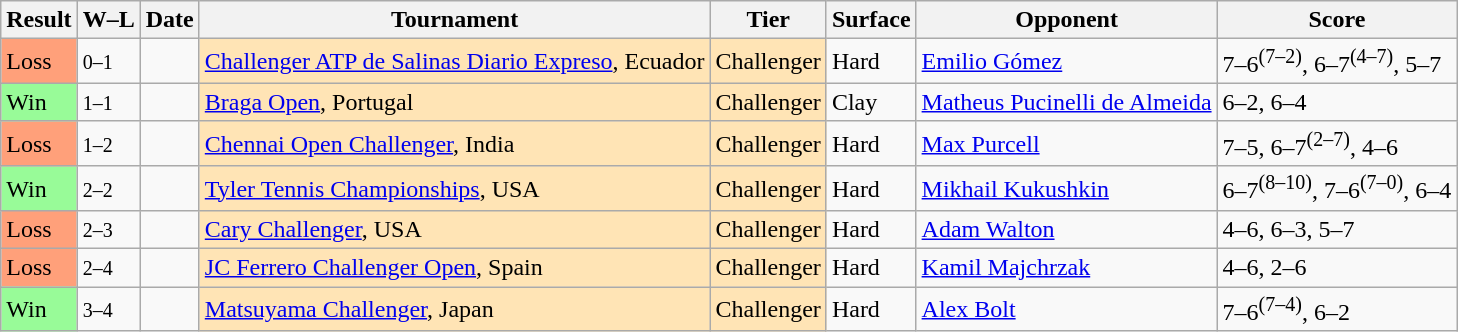<table class="sortable wikitable">
<tr>
<th>Result</th>
<th class="unsortable">W–L</th>
<th>Date</th>
<th>Tournament</th>
<th>Tier</th>
<th>Surface</th>
<th>Opponent</th>
<th class="unsortable">Score</th>
</tr>
<tr>
<td bgcolor=FFA07A>Loss</td>
<td><small>0–1</small></td>
<td><a href='#'></a></td>
<td style="background:moccasin;"><a href='#'>Challenger ATP de Salinas Diario Expreso</a>, Ecuador</td>
<td style="background:moccasin;">Challenger</td>
<td>Hard</td>
<td> <a href='#'>Emilio Gómez</a></td>
<td>7–6<sup>(7–2)</sup>, 6–7<sup>(4–7)</sup>, 5–7</td>
</tr>
<tr>
<td bgcolor=98FB98>Win</td>
<td><small>1–1</small></td>
<td><a href='#'></a></td>
<td style="background:moccasin;"><a href='#'>Braga Open</a>, Portugal</td>
<td style="background:moccasin;">Challenger</td>
<td>Clay</td>
<td> <a href='#'>Matheus Pucinelli de Almeida</a></td>
<td>6–2, 6–4</td>
</tr>
<tr>
<td bgcolor=FFA07A>Loss</td>
<td><small>1–2</small></td>
<td><a href='#'></a></td>
<td style="background:moccasin;"><a href='#'>Chennai Open Challenger</a>, India</td>
<td style="background:moccasin;">Challenger</td>
<td>Hard</td>
<td> <a href='#'>Max Purcell</a></td>
<td>7–5, 6–7<sup>(2–7)</sup>, 4–6</td>
</tr>
<tr>
<td bgcolor=98FB98>Win</td>
<td><small>2–2</small></td>
<td><a href='#'></a></td>
<td style="background:moccasin;"><a href='#'>Tyler Tennis Championships</a>, USA</td>
<td style="background:moccasin;">Challenger</td>
<td>Hard</td>
<td> <a href='#'>Mikhail Kukushkin</a></td>
<td>6–7<sup>(8–10)</sup>, 7–6<sup>(7–0)</sup>, 6–4</td>
</tr>
<tr>
<td bgcolor=FFA07A>Loss</td>
<td><small>2–3</small></td>
<td><a href='#'></a></td>
<td style="background:moccasin;"><a href='#'>Cary Challenger</a>, USA</td>
<td style="background:moccasin;">Challenger</td>
<td>Hard</td>
<td> <a href='#'>Adam Walton</a></td>
<td>4–6, 6–3, 5–7</td>
</tr>
<tr>
<td bgcolor=FFA07A>Loss</td>
<td><small>2–4</small></td>
<td><a href='#'></a></td>
<td style="background:moccasin;"><a href='#'>JC Ferrero Challenger Open</a>, Spain</td>
<td style="background:moccasin;">Challenger</td>
<td>Hard</td>
<td> <a href='#'>Kamil Majchrzak</a></td>
<td>4–6, 2–6</td>
</tr>
<tr>
<td bgcolor=98FB98>Win</td>
<td><small>3–4</small></td>
<td><a href='#'></a></td>
<td style="background:moccasin;"><a href='#'>Matsuyama Challenger</a>, Japan</td>
<td style="background:moccasin;">Challenger</td>
<td>Hard</td>
<td> <a href='#'>Alex Bolt</a></td>
<td>7–6<sup>(7–4)</sup>, 6–2</td>
</tr>
</table>
